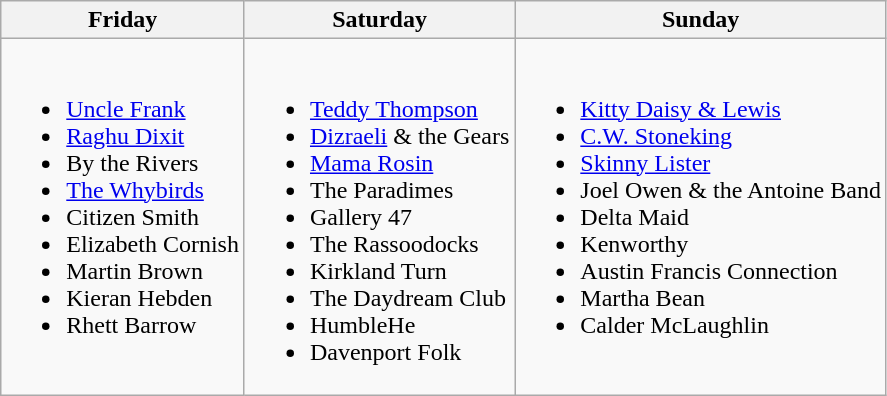<table class="wikitable">
<tr>
<th>Friday</th>
<th>Saturday</th>
<th>Sunday</th>
</tr>
<tr>
<td valign=top><br><ul><li><a href='#'>Uncle Frank</a></li><li><a href='#'>Raghu Dixit</a></li><li>By the Rivers</li><li><a href='#'>The Whybirds</a></li><li>Citizen Smith</li><li>Elizabeth Cornish</li><li>Martin Brown</li><li>Kieran Hebden</li><li>Rhett Barrow</li></ul></td>
<td valign=top><br><ul><li><a href='#'>Teddy Thompson</a></li><li><a href='#'>Dizraeli</a> & the Gears</li><li><a href='#'>Mama Rosin</a></li><li>The Paradimes</li><li>Gallery 47</li><li>The Rassoodocks</li><li>Kirkland Turn</li><li>The Daydream Club</li><li>HumbleHe</li><li>Davenport Folk</li></ul></td>
<td valign=top><br><ul><li><a href='#'>Kitty Daisy & Lewis</a></li><li><a href='#'>C.W. Stoneking</a></li><li><a href='#'>Skinny Lister</a></li><li>Joel Owen & the Antoine Band</li><li>Delta Maid</li><li>Kenworthy</li><li>Austin Francis Connection</li><li>Martha Bean</li><li>Calder McLaughlin</li></ul></td>
</tr>
</table>
